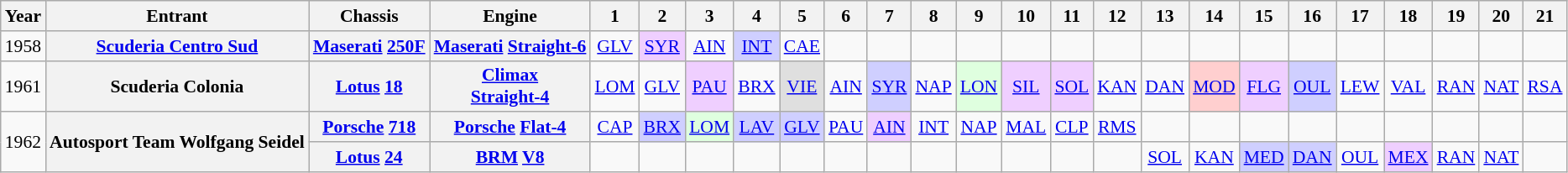<table class="wikitable" style="text-align:center; font-size:90%">
<tr>
<th>Year</th>
<th>Entrant</th>
<th>Chassis</th>
<th>Engine</th>
<th>1</th>
<th>2</th>
<th>3</th>
<th>4</th>
<th>5</th>
<th>6</th>
<th>7</th>
<th>8</th>
<th>9</th>
<th>10</th>
<th>11</th>
<th>12</th>
<th>13</th>
<th>14</th>
<th>15</th>
<th>16</th>
<th>17</th>
<th>18</th>
<th>19</th>
<th>20</th>
<th>21</th>
</tr>
<tr>
<td>1958</td>
<th><a href='#'>Scuderia Centro Sud</a></th>
<th><a href='#'>Maserati</a> <a href='#'>250F</a></th>
<th><a href='#'>Maserati</a> <a href='#'>Straight-6</a></th>
<td><a href='#'>GLV</a></td>
<td style="background:#EFCFFF;"><a href='#'>SYR</a><br></td>
<td><a href='#'>AIN</a></td>
<td style="background:#CFCFFF;"><a href='#'>INT</a><br></td>
<td><a href='#'>CAE</a></td>
<td></td>
<td></td>
<td></td>
<td></td>
<td></td>
<td></td>
<td></td>
<td></td>
<td></td>
<td></td>
<td></td>
<td></td>
<td></td>
<td></td>
<td></td>
<td></td>
</tr>
<tr>
<td>1961</td>
<th>Scuderia Colonia</th>
<th><a href='#'>Lotus</a> <a href='#'>18</a></th>
<th><a href='#'>Climax</a><br><a href='#'>Straight-4</a></th>
<td><a href='#'>LOM</a></td>
<td><a href='#'>GLV</a></td>
<td style="background:#EFCFFF;"><a href='#'>PAU</a><br></td>
<td><a href='#'>BRX</a></td>
<td style="background:#DFDFDF;"><a href='#'>VIE</a><br></td>
<td><a href='#'>AIN</a><br></td>
<td style="background:#CFCFFF;"><a href='#'>SYR</a><br></td>
<td><a href='#'>NAP</a></td>
<td style="background:#DFFFDF;"><a href='#'>LON</a><br></td>
<td style="background:#EFCFFF;"><a href='#'>SIL</a><br></td>
<td style="background:#EFCFFF;"><a href='#'>SOL</a><br></td>
<td><a href='#'>KAN</a><br></td>
<td><a href='#'>DAN</a></td>
<td style="background:#FFCFCF;"><a href='#'>MOD</a><br></td>
<td style="background:#EFCFFF;"><a href='#'>FLG</a><br></td>
<td style="background:#CFCFFF;"><a href='#'>OUL</a><br></td>
<td><a href='#'>LEW</a></td>
<td><a href='#'>VAL</a></td>
<td><a href='#'>RAN</a></td>
<td><a href='#'>NAT</a></td>
<td><a href='#'>RSA</a></td>
</tr>
<tr>
<td rowspan="2">1962</td>
<th rowspan="2">Autosport Team Wolfgang Seidel</th>
<th><a href='#'>Porsche</a> <a href='#'>718</a></th>
<th><a href='#'>Porsche</a> <a href='#'>Flat-4</a></th>
<td><a href='#'>CAP</a></td>
<td style="background:#CFCFFF;"><a href='#'>BRX</a><br></td>
<td style="background:#DFFFDF;"><a href='#'>LOM</a><br></td>
<td style="background:#CFCFFF;"><a href='#'>LAV</a><br></td>
<td style="background:#CFCFFF;"><a href='#'>GLV</a><br></td>
<td><a href='#'>PAU</a></td>
<td style="background:#EFCFFF;"><a href='#'>AIN</a><br></td>
<td><a href='#'>INT</a></td>
<td><a href='#'>NAP</a></td>
<td><a href='#'>MAL</a></td>
<td><a href='#'>CLP</a></td>
<td><a href='#'>RMS</a></td>
<td></td>
<td></td>
<td></td>
<td></td>
<td></td>
<td></td>
<td></td>
<td></td>
<td></td>
</tr>
<tr>
<th><a href='#'>Lotus</a> <a href='#'>24</a></th>
<th><a href='#'>BRM</a> <a href='#'>V8</a></th>
<td></td>
<td></td>
<td></td>
<td></td>
<td></td>
<td></td>
<td></td>
<td></td>
<td></td>
<td></td>
<td></td>
<td></td>
<td><a href='#'>SOL</a><br></td>
<td><a href='#'>KAN</a></td>
<td style="background:#CFCFFF;"><a href='#'>MED</a><br></td>
<td style="background:#CFCFFF;"><a href='#'>DAN</a><br></td>
<td><a href='#'>OUL</a><br></td>
<td style="background:#EFCFFF;"><a href='#'>MEX</a><br></td>
<td><a href='#'>RAN</a></td>
<td><a href='#'>NAT</a></td>
<td></td>
</tr>
</table>
